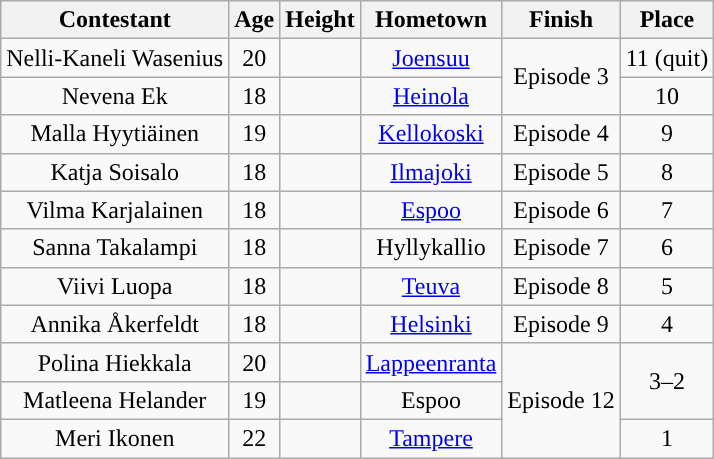<table class="wikitable sortable" style="text-align:center;">
<tr>
<th>Contestant</th>
<th>Age</th>
<th>Height</th>
<th>Hometown</th>
<th>Finish</th>
<th>Place</th>
</tr>
<tr>
<td>Nelli-Kaneli Wasenius</td>
<td>20</td>
<td></td>
<td><a href='#'>Joensuu</a></td>
<td rowspan="2">Episode 3</td>
<td>11 (quit)</td>
</tr>
<tr>
<td>Nevena Ek</td>
<td>18</td>
<td></td>
<td><a href='#'>Heinola</a></td>
<td>10</td>
</tr>
<tr>
<td>Malla Hyytiäinen</td>
<td>19</td>
<td></td>
<td><a href='#'>Kellokoski</a></td>
<td>Episode 4</td>
<td>9</td>
</tr>
<tr>
<td>Katja Soisalo</td>
<td>18</td>
<td></td>
<td><a href='#'>Ilmajoki</a></td>
<td>Episode 5</td>
<td>8</td>
</tr>
<tr>
<td>Vilma Karjalainen</td>
<td>18</td>
<td></td>
<td><a href='#'>Espoo</a></td>
<td>Episode 6</td>
<td>7</td>
</tr>
<tr>
<td>Sanna Takalampi</td>
<td>18</td>
<td></td>
<td>Hyllykallio</td>
<td>Episode 7</td>
<td>6</td>
</tr>
<tr>
<td>Viivi Luopa</td>
<td>18</td>
<td></td>
<td><a href='#'>Teuva</a></td>
<td>Episode 8</td>
<td>5</td>
</tr>
<tr>
<td>Annika Åkerfeldt</td>
<td>18</td>
<td></td>
<td><a href='#'>Helsinki</a></td>
<td>Episode 9</td>
<td>4</td>
</tr>
<tr>
<td>Polina Hiekkala</td>
<td>20</td>
<td></td>
<td><a href='#'>Lappeenranta</a></td>
<td rowspan="3">Episode 12</td>
<td rowspan="2">3–2</td>
</tr>
<tr>
<td>Matleena Helander</td>
<td>19</td>
<td></td>
<td>Espoo</td>
</tr>
<tr>
<td>Meri Ikonen</td>
<td>22</td>
<td></td>
<td><a href='#'>Tampere</a></td>
<td>1</td>
</tr>
</table>
